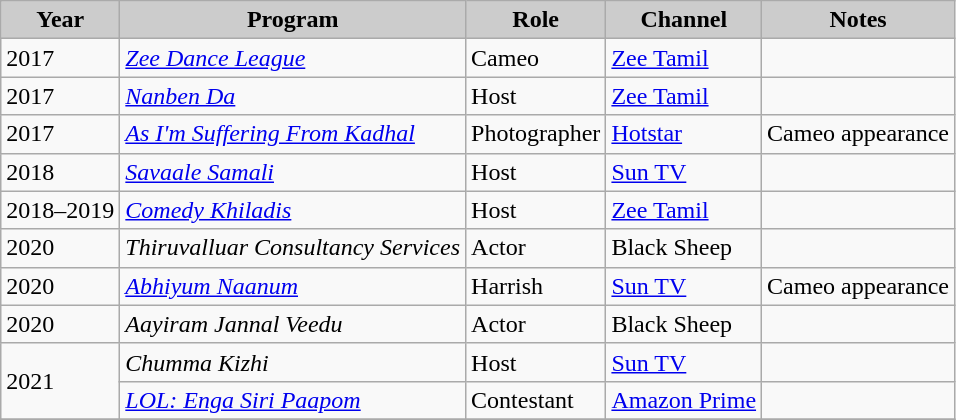<table class="wikitable">
<tr>
<th style="background:#ccc;">Year</th>
<th style="background:#ccc;">Program</th>
<th style="background:#ccc;">Role</th>
<th style="background:#ccc;">Channel</th>
<th style="background:#ccc;">Notes</th>
</tr>
<tr>
<td>2017</td>
<td><em><a href='#'>Zee Dance League</a></em></td>
<td>Cameo</td>
<td><a href='#'>Zee Tamil</a></td>
<td></td>
</tr>
<tr>
<td>2017</td>
<td><em><a href='#'>Nanben Da</a></em></td>
<td>Host</td>
<td><a href='#'>Zee Tamil</a></td>
<td></td>
</tr>
<tr>
<td>2017</td>
<td><em><a href='#'>As I'm Suffering From Kadhal</a></em></td>
<td>Photographer</td>
<td><a href='#'>Hotstar</a></td>
<td>Cameo appearance</td>
</tr>
<tr>
<td>2018</td>
<td><em><a href='#'>Savaale Samali</a></em></td>
<td>Host</td>
<td><a href='#'>Sun TV</a></td>
<td></td>
</tr>
<tr>
<td>2018–2019</td>
<td><em><a href='#'>Comedy Khiladis</a></em></td>
<td>Host</td>
<td><a href='#'>Zee Tamil</a></td>
<td></td>
</tr>
<tr>
<td>2020</td>
<td><em>Thiruvalluar Consultancy Services</em></td>
<td>Actor</td>
<td>Black Sheep</td>
<td></td>
</tr>
<tr>
<td>2020</td>
<td><em><a href='#'>Abhiyum Naanum</a></em></td>
<td>Harrish</td>
<td><a href='#'>Sun TV</a></td>
<td>Cameo appearance</td>
</tr>
<tr>
<td>2020</td>
<td><em>Aayiram Jannal Veedu</em></td>
<td>Actor</td>
<td>Black Sheep</td>
<td></td>
</tr>
<tr>
<td rowspan="2">2021</td>
<td><em>Chumma Kizhi</em></td>
<td>Host</td>
<td><a href='#'>Sun TV</a></td>
<td></td>
</tr>
<tr>
<td><em><a href='#'>LOL: Enga Siri Paapom</a></em></td>
<td>Contestant</td>
<td><a href='#'>Amazon Prime</a></td>
<td></td>
</tr>
<tr>
</tr>
</table>
